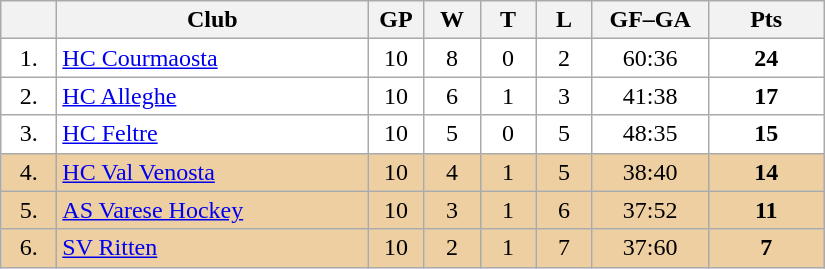<table class="wikitable">
<tr>
<th width="30"></th>
<th width="200">Club</th>
<th width="30">GP</th>
<th width="30">W</th>
<th width="30">T</th>
<th width="30">L</th>
<th width="70">GF–GA</th>
<th width="70">Pts</th>
</tr>
<tr bgcolor="#FFFFFF" align="center">
<td>1.</td>
<td align="left"><a href='#'>HC Courmaosta</a></td>
<td>10</td>
<td>8</td>
<td>0</td>
<td>2</td>
<td>60:36</td>
<td><strong>24</strong></td>
</tr>
<tr bgcolor="#FFFFFF" align="center">
<td>2.</td>
<td align="left"><a href='#'>HC Alleghe</a></td>
<td>10</td>
<td>6</td>
<td>1</td>
<td>3</td>
<td>41:38</td>
<td><strong>17</strong></td>
</tr>
<tr bgcolor="#FFFFFF" align="center">
<td>3.</td>
<td align="left"><a href='#'>HC Feltre</a></td>
<td>10</td>
<td>5</td>
<td>0</td>
<td>5</td>
<td>48:35</td>
<td><strong>15</strong></td>
</tr>
<tr bgcolor="#EECFA1" align="center">
<td>4.</td>
<td align="left"><a href='#'>HC Val Venosta</a></td>
<td>10</td>
<td>4</td>
<td>1</td>
<td>5</td>
<td>38:40</td>
<td><strong>14</strong></td>
</tr>
<tr bgcolor="#EECFA1" align="center">
<td>5.</td>
<td align="left"><a href='#'>AS Varese Hockey</a></td>
<td>10</td>
<td>3</td>
<td>1</td>
<td>6</td>
<td>37:52</td>
<td><strong>11</strong></td>
</tr>
<tr bgcolor="#EECFA1" align="center">
<td>6.</td>
<td align="left"><a href='#'>SV Ritten</a></td>
<td>10</td>
<td>2</td>
<td>1</td>
<td>7</td>
<td>37:60</td>
<td><strong>7</strong></td>
</tr>
</table>
